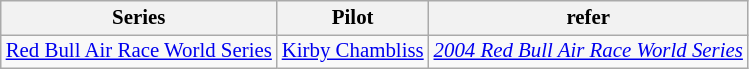<table class="wikitable" style="font-size: 87%;">
<tr>
<th>Series</th>
<th>Pilot</th>
<th>refer</th>
</tr>
<tr>
<td><a href='#'>Red Bull Air Race World Series</a></td>
<td> <a href='#'>Kirby Chambliss</a></td>
<td><em><a href='#'>2004 Red Bull Air Race World Series</a></em></td>
</tr>
</table>
